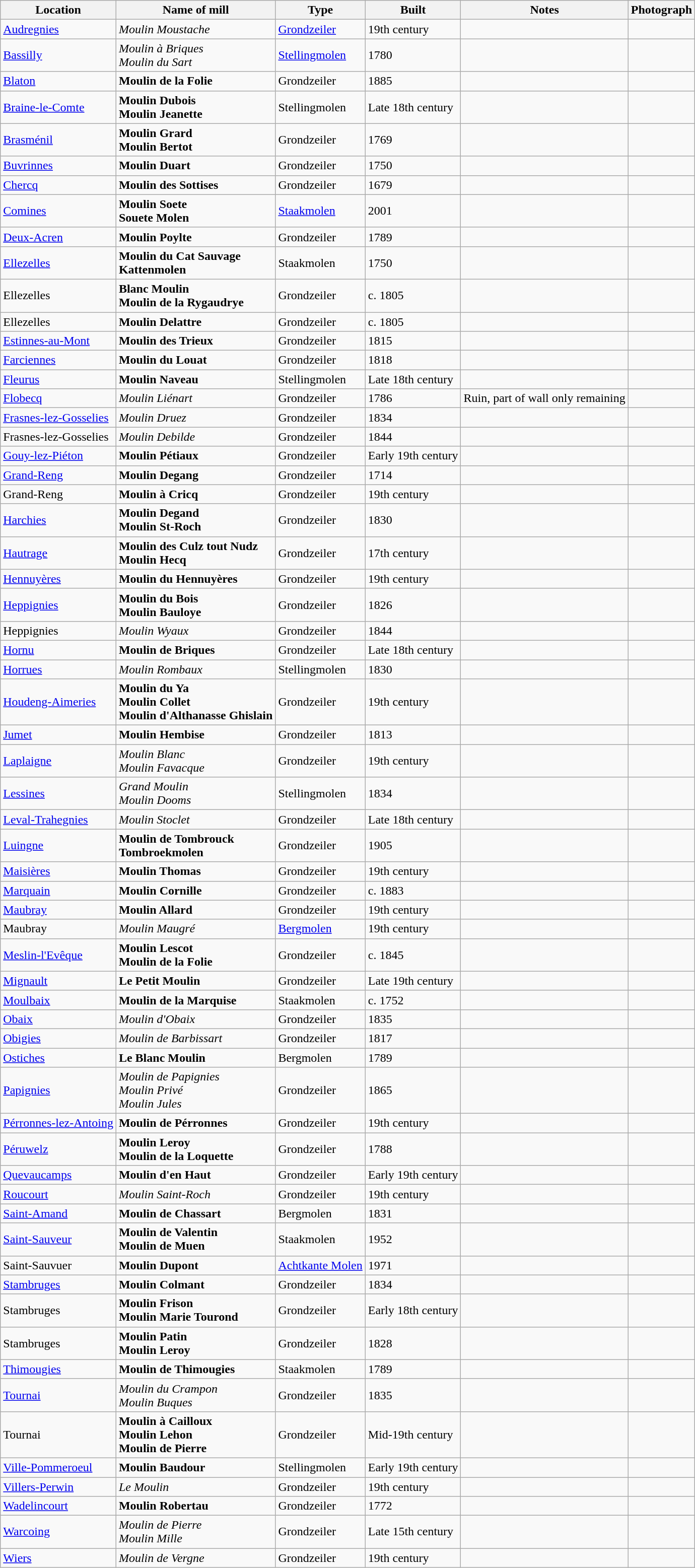<table class="wikitable">
<tr>
<th>Location</th>
<th>Name of mill</th>
<th>Type</th>
<th>Built</th>
<th>Notes</th>
<th>Photograph</th>
</tr>
<tr>
<td><a href='#'>Audregnies</a></td>
<td><em>Moulin Moustache</em></td>
<td><a href='#'>Grondzeiler</a></td>
<td>19th century</td>
<td> </td>
<td></td>
</tr>
<tr>
<td><a href='#'>Bassilly</a></td>
<td><em>Moulin à Briques<br>Moulin du Sart</em></td>
<td><a href='#'>Stellingmolen</a></td>
<td>1780</td>
<td> </td>
<td></td>
</tr>
<tr>
<td><a href='#'>Blaton</a></td>
<td><strong>Moulin de la Folie</strong></td>
<td>Grondzeiler</td>
<td>1885</td>
<td> </td>
<td></td>
</tr>
<tr>
<td><a href='#'>Braine-le-Comte</a></td>
<td><strong>Moulin Dubois<br>Moulin Jeanette</strong></td>
<td>Stellingmolen</td>
<td>Late 18th century</td>
<td> </td>
<td></td>
</tr>
<tr>
<td><a href='#'>Brasménil</a></td>
<td><strong>Moulin Grard<br>Moulin Bertot</strong></td>
<td>Grondzeiler</td>
<td>1769</td>
<td> </td>
<td></td>
</tr>
<tr>
<td><a href='#'>Buvrinnes</a></td>
<td><strong>Moulin Duart</strong></td>
<td>Grondzeiler</td>
<td>1750</td>
<td> </td>
<td></td>
</tr>
<tr>
<td><a href='#'>Chercq</a></td>
<td><strong>Moulin des Sottises</strong></td>
<td>Grondzeiler</td>
<td>1679</td>
<td> </td>
<td></td>
</tr>
<tr>
<td><a href='#'>Comines</a></td>
<td><strong>Moulin Soete<br>Souete Molen</strong></td>
<td><a href='#'>Staakmolen</a></td>
<td>2001</td>
<td> </td>
<td></td>
</tr>
<tr>
<td><a href='#'>Deux-Acren</a></td>
<td><strong>Moulin Poylte</strong></td>
<td>Grondzeiler</td>
<td>1789</td>
<td> </td>
<td></td>
</tr>
<tr>
<td><a href='#'>Ellezelles</a></td>
<td><strong>Moulin du Cat Sauvage<br>Kattenmolen</strong></td>
<td>Staakmolen</td>
<td>1750</td>
<td> </td>
<td></td>
</tr>
<tr>
<td>Ellezelles</td>
<td><strong>Blanc Moulin<br>Moulin de la Rygaudrye</strong></td>
<td>Grondzeiler</td>
<td>c. 1805</td>
<td> </td>
<td></td>
</tr>
<tr>
<td>Ellezelles</td>
<td><strong>Moulin Delattre</strong></td>
<td>Grondzeiler</td>
<td>c. 1805</td>
<td> </td>
<td></td>
</tr>
<tr>
<td><a href='#'>Estinnes-au-Mont</a></td>
<td><strong>Moulin des Trieux</strong></td>
<td>Grondzeiler</td>
<td>1815</td>
<td> </td>
<td></td>
</tr>
<tr>
<td><a href='#'>Farciennes</a></td>
<td><strong>Moulin du Louat</strong></td>
<td>Grondzeiler</td>
<td>1818</td>
<td> </td>
<td></td>
</tr>
<tr>
<td><a href='#'>Fleurus</a></td>
<td><strong>Moulin Naveau</strong></td>
<td>Stellingmolen</td>
<td>Late 18th century</td>
<td> </td>
<td></td>
</tr>
<tr>
<td><a href='#'>Flobecq</a></td>
<td><em>Moulin Liénart</em></td>
<td>Grondzeiler</td>
<td>1786</td>
<td>Ruin, part of wall only remaining<br> </td>
<td></td>
</tr>
<tr>
<td><a href='#'>Frasnes-lez-Gosselies</a></td>
<td><em>Moulin Druez</em></td>
<td>Grondzeiler</td>
<td>1834</td>
<td> </td>
<td></td>
</tr>
<tr>
<td>Frasnes-lez-Gosselies</td>
<td><em>Moulin Debilde</em></td>
<td>Grondzeiler</td>
<td>1844</td>
<td> </td>
<td></td>
</tr>
<tr>
<td><a href='#'>Gouy-lez-Piéton</a></td>
<td><strong>Moulin Pétiaux</strong></td>
<td>Grondzeiler</td>
<td>Early 19th century</td>
<td> </td>
<td></td>
</tr>
<tr>
<td><a href='#'>Grand-Reng</a></td>
<td><strong>Moulin Degang</strong></td>
<td>Grondzeiler</td>
<td>1714</td>
<td> </td>
<td></td>
</tr>
<tr>
<td>Grand-Reng</td>
<td><strong>Moulin à Cricq</strong></td>
<td>Grondzeiler</td>
<td>19th century</td>
<td> </td>
<td></td>
</tr>
<tr>
<td><a href='#'>Harchies</a></td>
<td><strong>Moulin Degand<br>Moulin St-Roch</strong></td>
<td>Grondzeiler</td>
<td>1830</td>
<td> </td>
<td></td>
</tr>
<tr>
<td><a href='#'>Hautrage</a></td>
<td><strong>Moulin des Culz tout Nudz<br>Moulin Hecq</strong></td>
<td>Grondzeiler</td>
<td>17th century</td>
<td> </td>
<td></td>
</tr>
<tr>
<td><a href='#'>Hennuyères</a></td>
<td><strong>Moulin du Hennuyères</strong></td>
<td>Grondzeiler</td>
<td>19th century</td>
<td> </td>
<td></td>
</tr>
<tr>
<td><a href='#'>Heppignies</a></td>
<td><strong>Moulin du Bois<br>Moulin Bauloye</strong></td>
<td>Grondzeiler</td>
<td>1826</td>
<td> </td>
<td></td>
</tr>
<tr>
<td>Heppignies</td>
<td><em>Moulin Wyaux</em></td>
<td>Grondzeiler</td>
<td>1844</td>
<td> </td>
<td></td>
</tr>
<tr>
<td><a href='#'>Hornu</a></td>
<td><strong>Moulin de Briques</strong></td>
<td>Grondzeiler</td>
<td>Late 18th century</td>
<td> </td>
<td></td>
</tr>
<tr>
<td><a href='#'>Horrues</a></td>
<td><em>Moulin Rombaux</em></td>
<td>Stellingmolen</td>
<td>1830</td>
<td> </td>
<td></td>
</tr>
<tr>
<td><a href='#'>Houdeng-Aimeries</a></td>
<td><strong>Moulin du Ya<br>Moulin Collet<br>Moulin d'Althanasse Ghislain</strong></td>
<td>Grondzeiler</td>
<td>19th century</td>
<td> </td>
<td></td>
</tr>
<tr>
<td><a href='#'>Jumet</a></td>
<td><strong>Moulin Hembise</strong></td>
<td>Grondzeiler</td>
<td>1813</td>
<td> </td>
<td></td>
</tr>
<tr>
<td><a href='#'>Laplaigne</a></td>
<td><em>Moulin Blanc<br>Moulin Favacque</em></td>
<td>Grondzeiler</td>
<td>19th century</td>
<td> </td>
<td></td>
</tr>
<tr>
<td><a href='#'>Lessines</a></td>
<td><em>Grand Moulin<br>Moulin Dooms</em></td>
<td>Stellingmolen</td>
<td>1834</td>
<td> </td>
<td></td>
</tr>
<tr>
<td><a href='#'>Leval-Trahegnies</a></td>
<td><em>Moulin Stoclet</em></td>
<td>Grondzeiler</td>
<td>Late 18th century</td>
<td> </td>
<td></td>
</tr>
<tr>
<td><a href='#'>Luingne</a></td>
<td><strong>Moulin de Tombrouck<br>Tombroekmolen</strong></td>
<td>Grondzeiler</td>
<td>1905</td>
<td> </td>
<td></td>
</tr>
<tr>
<td><a href='#'>Maisières</a></td>
<td><strong>Moulin Thomas</strong></td>
<td>Grondzeiler</td>
<td>19th century</td>
<td> </td>
<td></td>
</tr>
<tr>
<td><a href='#'>Marquain</a></td>
<td><strong>Moulin Cornille</strong></td>
<td>Grondzeiler</td>
<td>c. 1883</td>
<td> </td>
<td></td>
</tr>
<tr>
<td><a href='#'>Maubray</a></td>
<td><strong>Moulin Allard</strong></td>
<td>Grondzeiler</td>
<td>19th century</td>
<td> </td>
<td></td>
</tr>
<tr>
<td>Maubray</td>
<td><em>Moulin Maugré</em></td>
<td><a href='#'>Bergmolen</a></td>
<td>19th century</td>
<td> </td>
<td></td>
</tr>
<tr>
<td><a href='#'>Meslin-l'Evêque</a></td>
<td><strong>Moulin Lescot<br>Moulin de la Folie</strong></td>
<td>Grondzeiler</td>
<td>c. 1845</td>
<td> </td>
<td></td>
</tr>
<tr>
<td><a href='#'>Mignault</a></td>
<td><strong>Le Petit Moulin</strong></td>
<td>Grondzeiler</td>
<td>Late 19th century</td>
<td> </td>
<td></td>
</tr>
<tr>
<td><a href='#'>Moulbaix</a></td>
<td><strong>Moulin de la Marquise</strong></td>
<td>Staakmolen</td>
<td>c. 1752</td>
<td> </td>
<td></td>
</tr>
<tr>
<td><a href='#'>Obaix</a></td>
<td><em>Moulin d'Obaix</em></td>
<td>Grondzeiler</td>
<td>1835</td>
<td> </td>
<td></td>
</tr>
<tr>
<td><a href='#'>Obigies</a></td>
<td><em>Moulin de Barbissart</em></td>
<td>Grondzeiler</td>
<td>1817</td>
<td> </td>
<td></td>
</tr>
<tr>
<td><a href='#'>Ostiches</a></td>
<td><strong>Le Blanc Moulin</strong></td>
<td>Bergmolen</td>
<td>1789</td>
<td> </td>
<td></td>
</tr>
<tr>
<td><a href='#'>Papignies</a></td>
<td><em>Moulin de Papignies<br>Moulin Privé<br>Moulin Jules</em></td>
<td>Grondzeiler</td>
<td>1865</td>
<td> </td>
<td></td>
</tr>
<tr>
<td><a href='#'>Pérronnes-lez-Antoing</a></td>
<td><strong>Moulin de Pérronnes</strong></td>
<td>Grondzeiler</td>
<td>19th century</td>
<td> </td>
<td></td>
</tr>
<tr>
<td><a href='#'>Péruwelz</a></td>
<td><strong>Moulin Leroy<br>Moulin de la Loquette</strong></td>
<td>Grondzeiler</td>
<td>1788</td>
<td> </td>
<td></td>
</tr>
<tr>
<td><a href='#'>Quevaucamps</a></td>
<td><strong>Moulin d'en Haut</strong></td>
<td>Grondzeiler</td>
<td>Early 19th century</td>
<td> </td>
<td></td>
</tr>
<tr>
<td><a href='#'>Roucourt</a></td>
<td><em>Moulin Saint-Roch</em></td>
<td>Grondzeiler</td>
<td>19th century</td>
<td> </td>
<td></td>
</tr>
<tr>
<td><a href='#'>Saint-Amand</a></td>
<td><strong>Moulin de Chassart</strong></td>
<td>Bergmolen</td>
<td>1831</td>
<td> </td>
<td></td>
</tr>
<tr>
<td><a href='#'>Saint-Sauveur</a></td>
<td><strong>Moulin de Valentin<br>Moulin de Muen</strong></td>
<td>Staakmolen</td>
<td>1952</td>
<td> </td>
<td></td>
</tr>
<tr>
<td>Saint-Sauvuer</td>
<td><strong>Moulin Dupont</strong></td>
<td><a href='#'>Achtkante Molen</a></td>
<td>1971</td>
<td> </td>
<td></td>
</tr>
<tr>
<td><a href='#'>Stambruges</a></td>
<td><strong>Moulin Colmant</strong></td>
<td>Grondzeiler</td>
<td>1834</td>
<td> </td>
<td></td>
</tr>
<tr>
<td>Stambruges</td>
<td><strong>Moulin Frison<br>Moulin Marie Tourond</strong></td>
<td>Grondzeiler</td>
<td>Early 18th century</td>
<td> </td>
<td></td>
</tr>
<tr>
<td>Stambruges</td>
<td><strong>Moulin Patin<br>Moulin Leroy</strong></td>
<td>Grondzeiler</td>
<td>1828</td>
<td> </td>
<td></td>
</tr>
<tr>
<td><a href='#'>Thimougies</a></td>
<td><strong>Moulin de Thimougies</strong></td>
<td>Staakmolen</td>
<td>1789</td>
<td> </td>
<td></td>
</tr>
<tr>
<td><a href='#'>Tournai</a></td>
<td><em>Moulin du Crampon<br>Moulin Buques</em></td>
<td>Grondzeiler</td>
<td>1835</td>
<td> </td>
<td></td>
</tr>
<tr>
<td>Tournai</td>
<td><strong>Moulin à Cailloux<br>Moulin Lehon<br>Moulin de Pierre</strong></td>
<td>Grondzeiler</td>
<td>Mid-19th century</td>
<td> </td>
<td></td>
</tr>
<tr>
<td><a href='#'>Ville-Pommeroeul</a></td>
<td><strong>Moulin Baudour</strong></td>
<td>Stellingmolen</td>
<td>Early 19th century</td>
<td> </td>
<td></td>
</tr>
<tr>
<td><a href='#'>Villers-Perwin</a></td>
<td><em>Le Moulin</em></td>
<td>Grondzeiler</td>
<td>19th century</td>
<td> </td>
<td></td>
</tr>
<tr>
<td><a href='#'>Wadelincourt</a></td>
<td><strong>Moulin Robertau</strong></td>
<td>Grondzeiler</td>
<td>1772</td>
<td> </td>
<td></td>
</tr>
<tr>
<td><a href='#'>Warcoing</a></td>
<td><em>Moulin de Pierre<br>Moulin Mille</em></td>
<td>Grondzeiler</td>
<td>Late 15th century</td>
<td> </td>
<td></td>
</tr>
<tr>
<td><a href='#'>Wiers</a></td>
<td><em>Moulin de Vergne</em></td>
<td>Grondzeiler</td>
<td>19th century</td>
<td> </td>
<td></td>
</tr>
</table>
